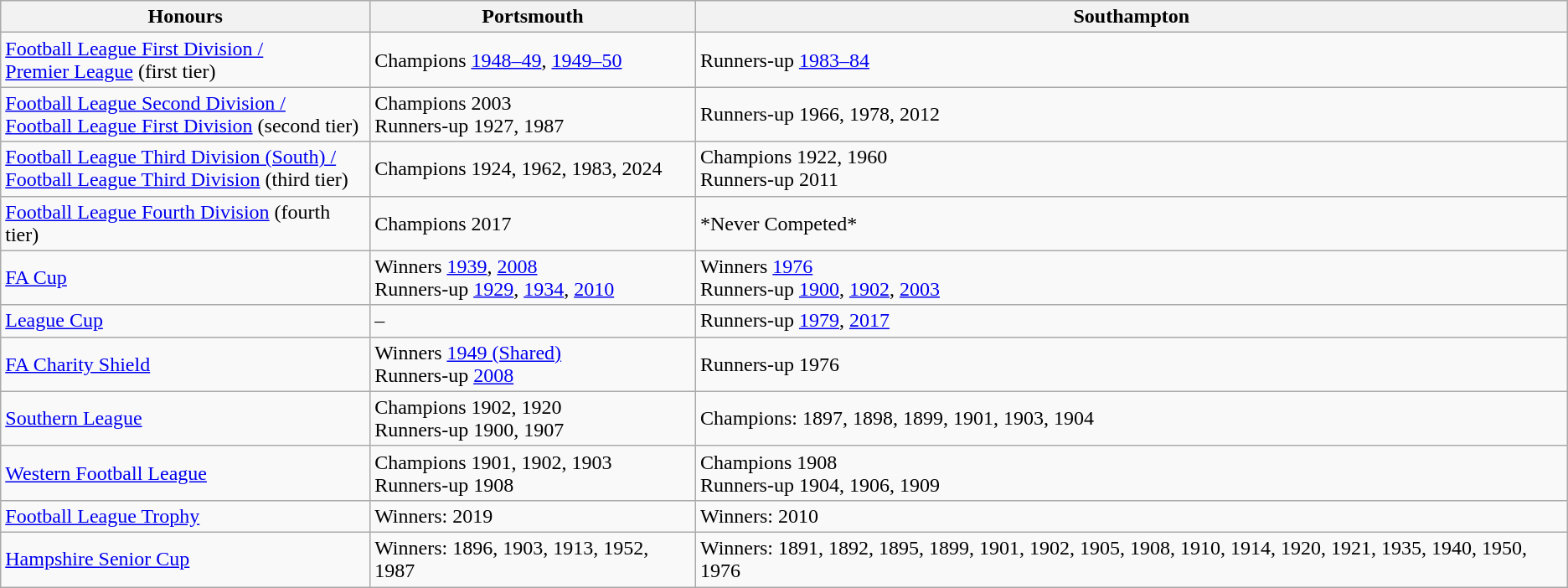<table class="wikitable">
<tr>
<th>Honours</th>
<th>Portsmouth</th>
<th>Southampton</th>
</tr>
<tr>
<td><a href='#'>Football League First Division / <br> Premier League</a> (first tier)</td>
<td>Champions <a href='#'>1948–49</a>, <a href='#'>1949–50</a> <br></td>
<td>Runners-up <a href='#'>1983–84</a></td>
</tr>
<tr>
<td><a href='#'>Football League Second Division / <br> Football League First Division</a> (second tier)</td>
<td>Champions 2003 <br> Runners-up 1927, 1987</td>
<td>Runners-up 1966, 1978, 2012</td>
</tr>
<tr>
<td><a href='#'>Football League Third Division (South) / <br> Football League Third Division</a> (third tier)</td>
<td>Champions 1924, 1962, 1983, 2024</td>
<td>Champions 1922, 1960 <br> Runners-up 2011</td>
</tr>
<tr>
<td><a href='#'>Football League Fourth Division</a> (fourth tier)</td>
<td>Champions 2017</td>
<td>*Never Competed*</td>
</tr>
<tr>
<td><a href='#'>FA Cup</a></td>
<td>Winners <a href='#'>1939</a>, <a href='#'>2008</a> <br> Runners-up <a href='#'>1929</a>, <a href='#'>1934</a>, <a href='#'>2010</a></td>
<td>Winners <a href='#'>1976</a> <br> Runners-up <a href='#'>1900</a>, <a href='#'>1902</a>, <a href='#'>2003</a></td>
</tr>
<tr>
<td><a href='#'>League Cup</a></td>
<td>–</td>
<td>Runners-up <a href='#'>1979</a>, <a href='#'>2017</a></td>
</tr>
<tr>
<td><a href='#'>FA Charity Shield</a></td>
<td>Winners <a href='#'>1949 (Shared)</a> <br> Runners-up <a href='#'>2008</a></td>
<td>Runners-up 1976</td>
</tr>
<tr>
<td><a href='#'>Southern League</a></td>
<td>Champions 1902, 1920 <br> Runners-up 1900, 1907</td>
<td>Champions: 1897, 1898, 1899, 1901, 1903, 1904</td>
</tr>
<tr>
<td><a href='#'>Western Football League</a></td>
<td>Champions 1901, 1902, 1903 <br>  Runners-up 1908</td>
<td>Champions 1908 <br> Runners-up 1904, 1906, 1909</td>
</tr>
<tr>
<td><a href='#'>Football League Trophy</a></td>
<td>Winners: 2019</td>
<td>Winners: 2010</td>
</tr>
<tr>
<td><a href='#'>Hampshire Senior Cup</a></td>
<td>Winners: 1896, 1903, 1913, 1952, 1987</td>
<td>Winners: 1891, 1892, 1895, 1899, 1901, 1902, 1905, 1908, 1910, 1914, 1920, 1921, 1935, 1940, 1950, 1976</td>
</tr>
</table>
